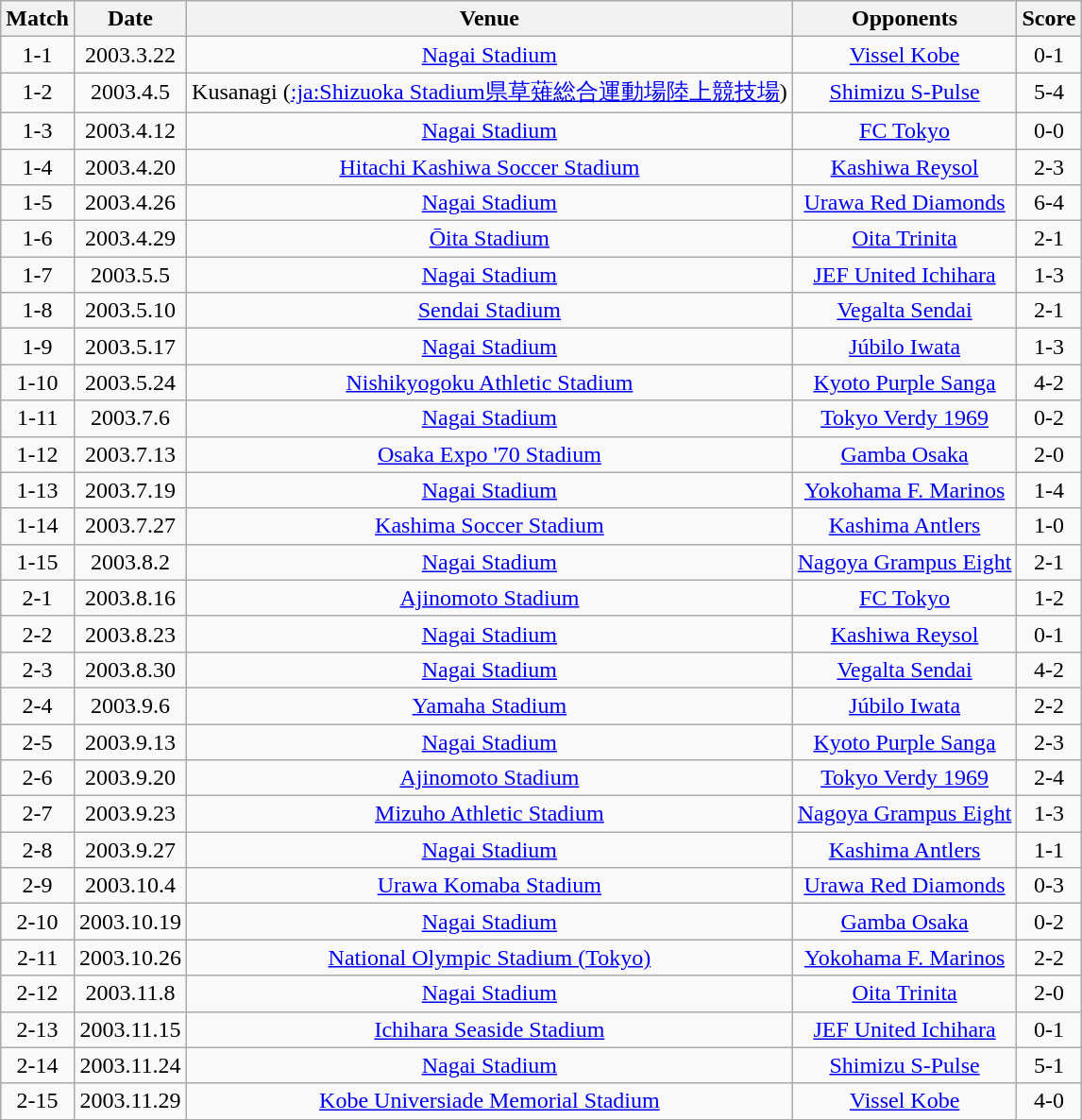<table class="wikitable" style="text-align:center;">
<tr>
<th>Match</th>
<th>Date</th>
<th>Venue</th>
<th>Opponents</th>
<th>Score</th>
</tr>
<tr>
<td>1-1</td>
<td>2003.3.22</td>
<td><a href='#'>Nagai Stadium</a></td>
<td><a href='#'>Vissel Kobe</a></td>
<td>0-1</td>
</tr>
<tr>
<td>1-2</td>
<td>2003.4.5</td>
<td>Kusanagi (<a href='#'>:ja:Shizuoka Stadium県草薙総合運動場陸上競技場</a>)</td>
<td><a href='#'>Shimizu S-Pulse</a></td>
<td>5-4</td>
</tr>
<tr>
<td>1-3</td>
<td>2003.4.12</td>
<td><a href='#'>Nagai Stadium</a></td>
<td><a href='#'>FC Tokyo</a></td>
<td>0-0</td>
</tr>
<tr>
<td>1-4</td>
<td>2003.4.20</td>
<td><a href='#'>Hitachi Kashiwa Soccer Stadium</a></td>
<td><a href='#'>Kashiwa Reysol</a></td>
<td>2-3</td>
</tr>
<tr>
<td>1-5</td>
<td>2003.4.26</td>
<td><a href='#'>Nagai Stadium</a></td>
<td><a href='#'>Urawa Red Diamonds</a></td>
<td>6-4</td>
</tr>
<tr>
<td>1-6</td>
<td>2003.4.29</td>
<td><a href='#'>Ōita Stadium</a></td>
<td><a href='#'>Oita Trinita</a></td>
<td>2-1</td>
</tr>
<tr>
<td>1-7</td>
<td>2003.5.5</td>
<td><a href='#'>Nagai Stadium</a></td>
<td><a href='#'>JEF United Ichihara</a></td>
<td>1-3</td>
</tr>
<tr>
<td>1-8</td>
<td>2003.5.10</td>
<td><a href='#'>Sendai Stadium</a></td>
<td><a href='#'>Vegalta Sendai</a></td>
<td>2-1</td>
</tr>
<tr>
<td>1-9</td>
<td>2003.5.17</td>
<td><a href='#'>Nagai Stadium</a></td>
<td><a href='#'>Júbilo Iwata</a></td>
<td>1-3</td>
</tr>
<tr>
<td>1-10</td>
<td>2003.5.24</td>
<td><a href='#'>Nishikyogoku Athletic Stadium</a></td>
<td><a href='#'>Kyoto Purple Sanga</a></td>
<td>4-2</td>
</tr>
<tr>
<td>1-11</td>
<td>2003.7.6</td>
<td><a href='#'>Nagai Stadium</a></td>
<td><a href='#'>Tokyo Verdy 1969</a></td>
<td>0-2</td>
</tr>
<tr>
<td>1-12</td>
<td>2003.7.13</td>
<td><a href='#'>Osaka Expo '70 Stadium</a></td>
<td><a href='#'>Gamba Osaka</a></td>
<td>2-0</td>
</tr>
<tr>
<td>1-13</td>
<td>2003.7.19</td>
<td><a href='#'>Nagai Stadium</a></td>
<td><a href='#'>Yokohama F. Marinos</a></td>
<td>1-4</td>
</tr>
<tr>
<td>1-14</td>
<td>2003.7.27</td>
<td><a href='#'>Kashima Soccer Stadium</a></td>
<td><a href='#'>Kashima Antlers</a></td>
<td>1-0</td>
</tr>
<tr>
<td>1-15</td>
<td>2003.8.2</td>
<td><a href='#'>Nagai Stadium</a></td>
<td><a href='#'>Nagoya Grampus Eight</a></td>
<td>2-1</td>
</tr>
<tr>
<td>2-1</td>
<td>2003.8.16</td>
<td><a href='#'>Ajinomoto Stadium</a></td>
<td><a href='#'>FC Tokyo</a></td>
<td>1-2</td>
</tr>
<tr>
<td>2-2</td>
<td>2003.8.23</td>
<td><a href='#'>Nagai Stadium</a></td>
<td><a href='#'>Kashiwa Reysol</a></td>
<td>0-1</td>
</tr>
<tr>
<td>2-3</td>
<td>2003.8.30</td>
<td><a href='#'>Nagai Stadium</a></td>
<td><a href='#'>Vegalta Sendai</a></td>
<td>4-2</td>
</tr>
<tr>
<td>2-4</td>
<td>2003.9.6</td>
<td><a href='#'>Yamaha Stadium</a></td>
<td><a href='#'>Júbilo Iwata</a></td>
<td>2-2</td>
</tr>
<tr>
<td>2-5</td>
<td>2003.9.13</td>
<td><a href='#'>Nagai Stadium</a></td>
<td><a href='#'>Kyoto Purple Sanga</a></td>
<td>2-3</td>
</tr>
<tr>
<td>2-6</td>
<td>2003.9.20</td>
<td><a href='#'>Ajinomoto Stadium</a></td>
<td><a href='#'>Tokyo Verdy 1969</a></td>
<td>2-4</td>
</tr>
<tr>
<td>2-7</td>
<td>2003.9.23</td>
<td><a href='#'>Mizuho Athletic Stadium</a></td>
<td><a href='#'>Nagoya Grampus Eight</a></td>
<td>1-3</td>
</tr>
<tr>
<td>2-8</td>
<td>2003.9.27</td>
<td><a href='#'>Nagai Stadium</a></td>
<td><a href='#'>Kashima Antlers</a></td>
<td>1-1</td>
</tr>
<tr>
<td>2-9</td>
<td>2003.10.4</td>
<td><a href='#'>Urawa Komaba Stadium</a></td>
<td><a href='#'>Urawa Red Diamonds</a></td>
<td>0-3</td>
</tr>
<tr>
<td>2-10</td>
<td>2003.10.19</td>
<td><a href='#'>Nagai Stadium</a></td>
<td><a href='#'>Gamba Osaka</a></td>
<td>0-2</td>
</tr>
<tr>
<td>2-11</td>
<td>2003.10.26</td>
<td><a href='#'>National Olympic Stadium (Tokyo)</a></td>
<td><a href='#'>Yokohama F. Marinos</a></td>
<td>2-2</td>
</tr>
<tr>
<td>2-12</td>
<td>2003.11.8</td>
<td><a href='#'>Nagai Stadium</a></td>
<td><a href='#'>Oita Trinita</a></td>
<td>2-0</td>
</tr>
<tr>
<td>2-13</td>
<td>2003.11.15</td>
<td><a href='#'>Ichihara Seaside Stadium</a></td>
<td><a href='#'>JEF United Ichihara</a></td>
<td>0-1</td>
</tr>
<tr>
<td>2-14</td>
<td>2003.11.24</td>
<td><a href='#'>Nagai Stadium</a></td>
<td><a href='#'>Shimizu S-Pulse</a></td>
<td>5-1</td>
</tr>
<tr>
<td>2-15</td>
<td>2003.11.29</td>
<td><a href='#'>Kobe Universiade Memorial Stadium</a></td>
<td><a href='#'>Vissel Kobe</a></td>
<td>4-0</td>
</tr>
</table>
